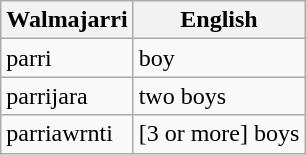<table class="wikitable">
<tr>
<th>Walmajarri</th>
<th>English</th>
</tr>
<tr>
<td>parri</td>
<td>boy</td>
</tr>
<tr>
<td>parrijara</td>
<td>two boys</td>
</tr>
<tr>
<td>parriawrnti</td>
<td>[3 or more] boys</td>
</tr>
</table>
